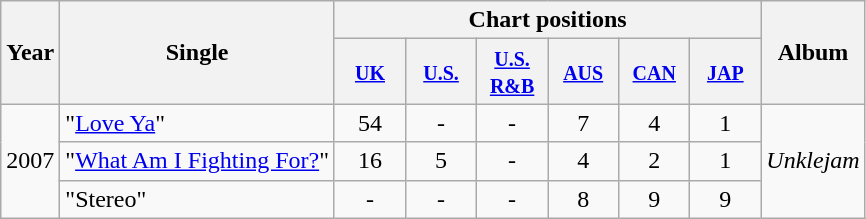<table class="wikitable">
<tr>
<th rowspan="2">Year</th>
<th rowspan="2">Single</th>
<th colspan="6">Chart positions </th>
<th rowspan="2">Album</th>
</tr>
<tr>
<th width="40"><small><a href='#'>UK</a></small></th>
<th width="40"><small><a href='#'>U.S.</a></small></th>
<th width="40"><small><a href='#'>U.S. R&B</a></small></th>
<th width="40"><small><a href='#'>AUS</a></small></th>
<th width="40"><small><a href='#'>CAN</a></small></th>
<th width="40"><small><a href='#'>JAP</a></small></th>
</tr>
<tr>
<td rowspan="3">2007</td>
<td>"<a href='#'>Love Ya</a>"</td>
<td align="center">54</td>
<td align="center">-</td>
<td align="center">-</td>
<td align="center">7</td>
<td align="center">4</td>
<td align="center">1</td>
<td align="left" rowspan="3"><em>Unklejam</em></td>
</tr>
<tr>
<td>"<a href='#'>What Am I Fighting For?</a>"</td>
<td align="center">16</td>
<td align="center">5</td>
<td align="center">-</td>
<td align="center">4</td>
<td align="center">2</td>
<td align="center">1</td>
</tr>
<tr>
<td>"Stereo"</td>
<td align="center">-</td>
<td align="center">-</td>
<td align="center">-</td>
<td align="center">8</td>
<td align="center">9</td>
<td align="center">9</td>
</tr>
</table>
